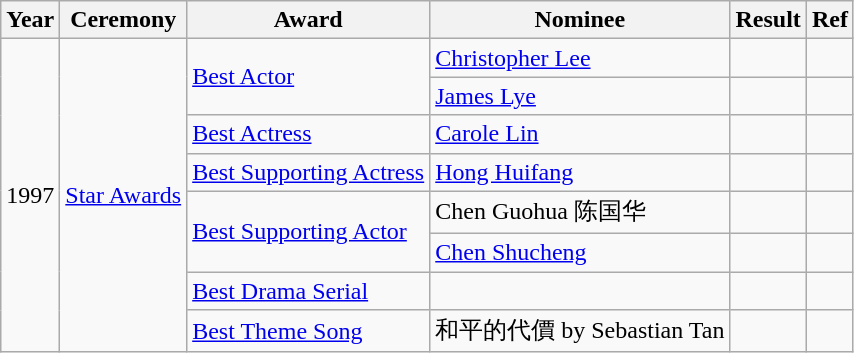<table class="wikitable">
<tr>
<th>Year</th>
<th>Ceremony</th>
<th>Award</th>
<th>Nominee</th>
<th>Result</th>
<th>Ref</th>
</tr>
<tr>
<td rowspan="8">1997</td>
<td rowspan="8"><a href='#'>Star Awards</a></td>
<td rowspan="2"><a href='#'>Best Actor</a></td>
<td><a href='#'>Christopher Lee</a></td>
<td></td>
<td></td>
</tr>
<tr>
<td><a href='#'>James Lye</a></td>
<td></td>
<td></td>
</tr>
<tr>
<td><a href='#'>Best Actress</a></td>
<td><a href='#'>Carole Lin</a></td>
<td></td>
<td></td>
</tr>
<tr>
<td><a href='#'>Best Supporting Actress</a></td>
<td><a href='#'>Hong Huifang</a></td>
<td></td>
<td></td>
</tr>
<tr>
<td rowspan="2"><a href='#'>Best Supporting Actor</a></td>
<td>Chen Guohua 陈国华</td>
<td></td>
<td></td>
</tr>
<tr>
<td><a href='#'>Chen Shucheng</a></td>
<td></td>
<td></td>
</tr>
<tr>
<td><a href='#'>Best Drama Serial</a></td>
<td></td>
<td></td>
<td></td>
</tr>
<tr>
<td><a href='#'>Best Theme Song</a></td>
<td>和平的代價 by Sebastian Tan</td>
<td></td>
<td></td>
</tr>
</table>
